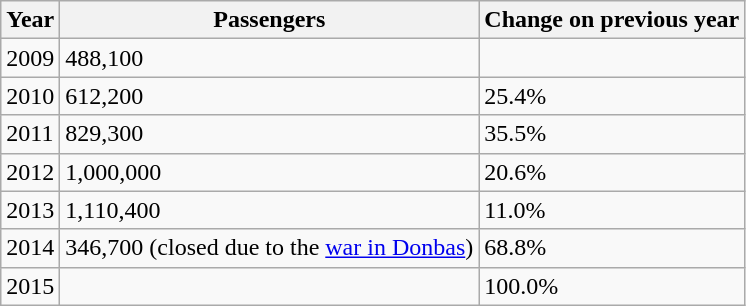<table class="wikitable">
<tr>
<th>Year</th>
<th>Passengers</th>
<th>Change on previous year</th>
</tr>
<tr>
<td>2009</td>
<td>488,100</td>
<td align=center></td>
</tr>
<tr>
<td>2010</td>
<td>612,200</td>
<td>25.4%</td>
</tr>
<tr>
<td>2011</td>
<td>829,300</td>
<td>35.5%</td>
</tr>
<tr>
<td>2012</td>
<td>1,000,000</td>
<td>20.6%</td>
</tr>
<tr>
<td>2013</td>
<td>1,110,400</td>
<td>11.0%</td>
</tr>
<tr>
<td>2014</td>
<td>346,700 (closed due to the <a href='#'>war in Donbas</a>)</td>
<td>68.8%</td>
</tr>
<tr>
<td>2015</td>
<td align=center></td>
<td>100.0%</td>
</tr>
</table>
